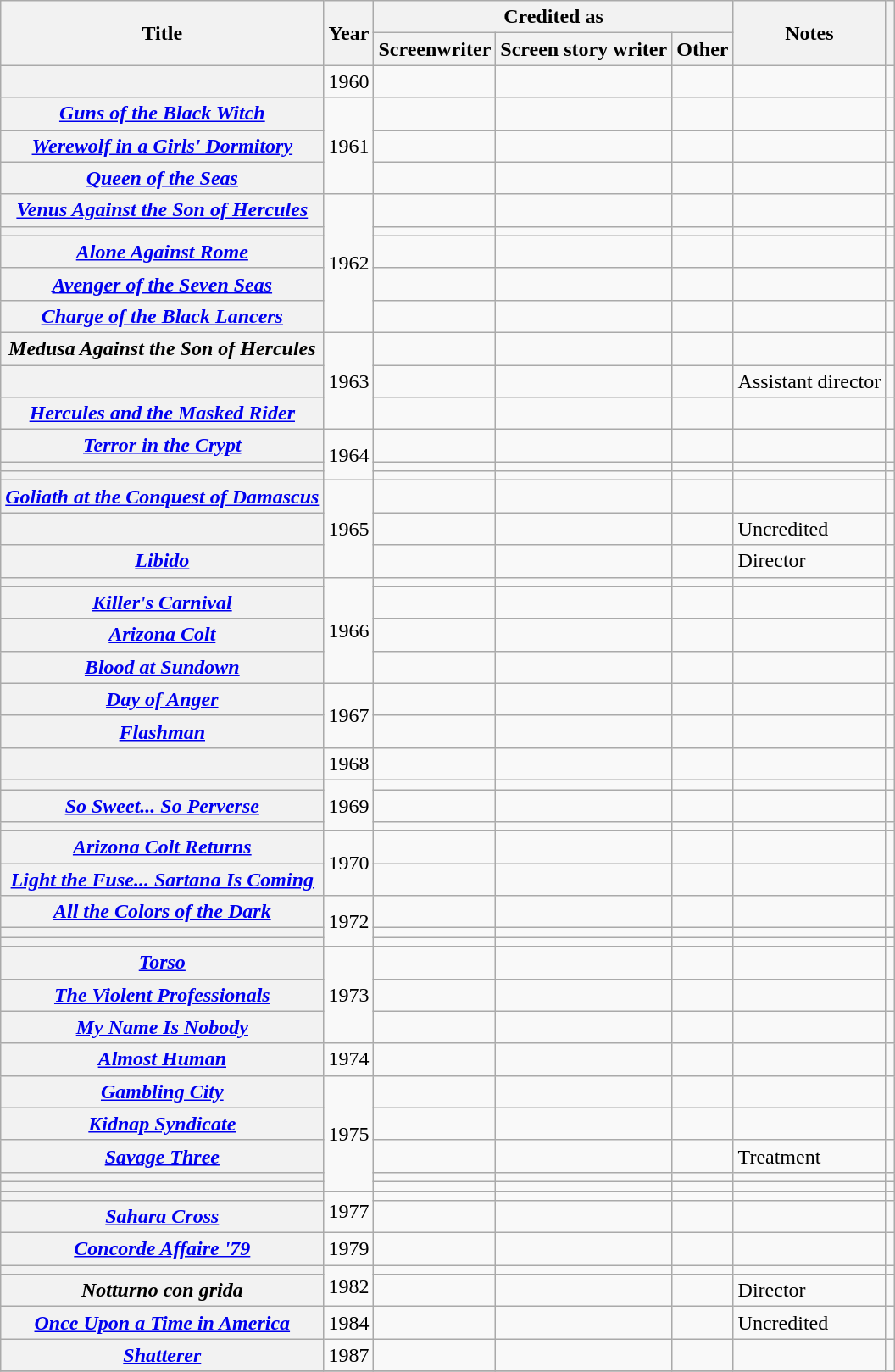<table class="wikitable sortable plainrowheaders">
<tr>
<th rowspan="2" scope="col">Title</th>
<th rowspan="2" scope="col">Year</th>
<th colspan="3" scope="col">Credited as</th>
<th rowspan="2" scope="col" class="unsortable">Notes</th>
<th rowspan="2" scope="col" class="unsortable"></th>
</tr>
<tr>
<th>Screenwriter</th>
<th>Screen story writer</th>
<th>Other</th>
</tr>
<tr>
<th scope="row"></th>
<td>1960</td>
<td></td>
<td></td>
<td></td>
<td></td>
<td style="text-align:center;"></td>
</tr>
<tr>
<th scope="row"><em><a href='#'>Guns of the Black Witch</a></em></th>
<td rowspan="3">1961</td>
<td></td>
<td></td>
<td></td>
<td></td>
<td style="text-align:center;"></td>
</tr>
<tr>
<th scope="row"><em><a href='#'>Werewolf in a Girls' Dormitory</a></em></th>
<td></td>
<td></td>
<td></td>
<td></td>
<td style="text-align:center;"></td>
</tr>
<tr>
<th scope="row"><em><a href='#'>Queen of the Seas</a></em></th>
<td></td>
<td></td>
<td></td>
<td></td>
<td style="text-align:center;"></td>
</tr>
<tr>
<th scope="row"><em><a href='#'>Venus Against the Son of Hercules</a></em></th>
<td rowspan="5">1962</td>
<td></td>
<td></td>
<td></td>
<td></td>
<td style="text-align:center;"></td>
</tr>
<tr>
<th scope="row"></th>
<td></td>
<td></td>
<td></td>
<td></td>
<td style="text-align:center;"></td>
</tr>
<tr>
<th scope="row"><em><a href='#'>Alone Against Rome</a></em></th>
<td></td>
<td></td>
<td></td>
<td></td>
<td style="text-align:center;"></td>
</tr>
<tr>
<th scope="row"><em><a href='#'>Avenger of the Seven Seas</a></em></th>
<td></td>
<td></td>
<td></td>
<td></td>
<td style="text-align:center;"></td>
</tr>
<tr>
<th scope="row"><em><a href='#'>Charge of the Black Lancers</a></em></th>
<td></td>
<td></td>
<td></td>
<td></td>
<td style="text-align:center;"></td>
</tr>
<tr>
<th scope="row"><em>Medusa Against the Son of Hercules</em></th>
<td rowspan="3">1963</td>
<td></td>
<td></td>
<td></td>
<td></td>
<td style="text-align:center;"></td>
</tr>
<tr>
<th scope="row"></th>
<td></td>
<td></td>
<td></td>
<td>Assistant director</td>
<td style="text-align:center;"></td>
</tr>
<tr>
<th scope="row"><em><a href='#'>Hercules and the Masked Rider</a></em></th>
<td></td>
<td></td>
<td></td>
<td></td>
<td style="text-align:center;"></td>
</tr>
<tr>
<th scope="row"><em><a href='#'>Terror in the Crypt</a></em></th>
<td rowspan="3">1964</td>
<td></td>
<td></td>
<td></td>
<td></td>
<td style="text-align:center;"></td>
</tr>
<tr>
<th scope="row"></th>
<td></td>
<td></td>
<td></td>
<td></td>
<td style="text-align:center;"></td>
</tr>
<tr>
<th scope="row"></th>
<td></td>
<td></td>
<td></td>
<td></td>
<td style="text-align:center;"></td>
</tr>
<tr>
<th scope="row"><em><a href='#'>Goliath at the Conquest of Damascus</a></em></th>
<td rowspan="3">1965</td>
<td></td>
<td></td>
<td></td>
<td></td>
<td style="text-align:center;"></td>
</tr>
<tr>
<th scope="row"></th>
<td></td>
<td></td>
<td></td>
<td>Uncredited</td>
<td style="text-align:center;"></td>
</tr>
<tr>
<th scope="row"><em><a href='#'>Libido</a></em></th>
<td></td>
<td></td>
<td></td>
<td>Director</td>
<td style="text-align:center;"></td>
</tr>
<tr>
<th scope="row"></th>
<td rowspan="4">1966</td>
<td></td>
<td></td>
<td></td>
<td></td>
<td style="text-align:center;"></td>
</tr>
<tr>
<th scope="row"><em><a href='#'>Killer's Carnival</a></em></th>
<td></td>
<td></td>
<td></td>
<td></td>
<td style="text-align:center;"></td>
</tr>
<tr>
<th scope="row"><em><a href='#'>Arizona Colt</a></em></th>
<td></td>
<td></td>
<td></td>
<td></td>
<td style="text-align:center;"></td>
</tr>
<tr>
<th scope="row"><em><a href='#'>Blood at Sundown</a></em></th>
<td></td>
<td></td>
<td></td>
<td></td>
<td style="text-align:center;"></td>
</tr>
<tr>
<th scope="row"><em><a href='#'>Day of Anger</a></em></th>
<td rowspan="2">1967</td>
<td></td>
<td></td>
<td></td>
<td></td>
<td style="text-align:center;"></td>
</tr>
<tr>
<th scope="row"><em><a href='#'>Flashman</a></em></th>
<td></td>
<td></td>
<td></td>
<td></td>
<td style="text-align:center;"></td>
</tr>
<tr>
<th scope="row"></th>
<td>1968</td>
<td></td>
<td></td>
<td></td>
<td></td>
<td style="text-align:center;"></td>
</tr>
<tr>
<th scope="row"></th>
<td rowspan="3">1969</td>
<td></td>
<td></td>
<td></td>
<td></td>
<td style="text-align:center;"></td>
</tr>
<tr>
<th scope="row"><em><a href='#'>So Sweet... So Perverse</a></em></th>
<td></td>
<td></td>
<td></td>
<td></td>
<td style="text-align:center;"></td>
</tr>
<tr>
<th scope="row"></th>
<td></td>
<td></td>
<td></td>
<td></td>
<td style="text-align:center;"></td>
</tr>
<tr>
<th scope="row"><em><a href='#'>Arizona Colt Returns</a></em></th>
<td rowspan="2">1970</td>
<td></td>
<td></td>
<td></td>
<td></td>
<td style="text-align:center;"></td>
</tr>
<tr>
<th scope="row"><em><a href='#'>Light the Fuse... Sartana Is Coming</a></em></th>
<td></td>
<td></td>
<td></td>
<td></td>
<td style="text-align:center;"></td>
</tr>
<tr>
<th scope="row"><em><a href='#'>All the Colors of the Dark</a></em></th>
<td rowspan="3">1972</td>
<td></td>
<td></td>
<td></td>
<td></td>
<td style="text-align:center;"></td>
</tr>
<tr>
<th scope="row"></th>
<td></td>
<td></td>
<td></td>
<td></td>
<td style="text-align:center;"></td>
</tr>
<tr>
<th scope="row"></th>
<td></td>
<td></td>
<td></td>
<td></td>
<td style="text-align:center;"></td>
</tr>
<tr>
<th scope="row"><em><a href='#'>Torso</a></em></th>
<td rowspan="3">1973</td>
<td></td>
<td></td>
<td></td>
<td></td>
<td style="text-align:center;"></td>
</tr>
<tr>
<th scope="row"><em><a href='#'>The Violent Professionals</a></em></th>
<td></td>
<td></td>
<td></td>
<td></td>
<td style="text-align:center;"></td>
</tr>
<tr>
<th scope="row"><em><a href='#'>My Name Is Nobody</a></em></th>
<td></td>
<td></td>
<td></td>
<td></td>
<td style="text-align:center;"></td>
</tr>
<tr>
<th scope="row"><em><a href='#'>Almost Human</a></em></th>
<td>1974</td>
<td></td>
<td></td>
<td></td>
<td></td>
<td style="text-align:center;"></td>
</tr>
<tr>
<th scope="row"><em><a href='#'>Gambling City</a></em></th>
<td rowspan="5">1975</td>
<td></td>
<td></td>
<td></td>
<td></td>
<td style="text-align:center;"></td>
</tr>
<tr>
<th scope="row"><em><a href='#'>Kidnap Syndicate</a></em></th>
<td></td>
<td></td>
<td></td>
<td></td>
<td style="text-align:center;"></td>
</tr>
<tr>
<th scope="row"><em><a href='#'>Savage Three</a></em></th>
<td></td>
<td></td>
<td></td>
<td>Treatment</td>
<td style="text-align:center;"></td>
</tr>
<tr>
<th scope="row"></th>
<td></td>
<td></td>
<td></td>
<td></td>
<td style="text-align:center;"></td>
</tr>
<tr>
<th scope="row"></th>
<td></td>
<td></td>
<td></td>
<td></td>
<td style="text-align:center;"></td>
</tr>
<tr>
<th scope="row"></th>
<td rowspan="2">1977</td>
<td></td>
<td></td>
<td></td>
<td></td>
<td style="text-align:center;"></td>
</tr>
<tr>
<th scope="row"><em><a href='#'>Sahara Cross</a></em></th>
<td></td>
<td></td>
<td></td>
<td></td>
<td style="text-align:center;"></td>
</tr>
<tr>
<th scope="row"><em><a href='#'>Concorde Affaire '79</a></em></th>
<td>1979</td>
<td></td>
<td></td>
<td></td>
<td></td>
<td style="text-align:center;"></td>
</tr>
<tr>
<th scope="row"></th>
<td rowspan="2">1982</td>
<td></td>
<td></td>
<td></td>
<td></td>
<td style="text-align:center;"></td>
</tr>
<tr>
<th scope="row"><em>Notturno con grida</em></th>
<td></td>
<td></td>
<td></td>
<td>Director</td>
<td style="text-align:center;"></td>
</tr>
<tr>
<th scope="row"><em><a href='#'>Once Upon a Time in America</a></em></th>
<td>1984</td>
<td></td>
<td></td>
<td></td>
<td>Uncredited</td>
<td style="text-align:center;"></td>
</tr>
<tr>
<th scope="row"><em><a href='#'>Shatterer</a></em></th>
<td>1987</td>
<td></td>
<td></td>
<td></td>
<td></td>
<td style="text-align:center;"></td>
</tr>
<tr>
</tr>
</table>
